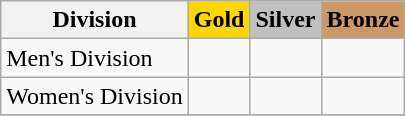<table class="wikitable">
<tr>
<th>Division</th>
<th style="background: gold">Gold</th>
<th style="background: silver">Silver</th>
<th style="background: #cc9966">Bronze</th>
</tr>
<tr>
<td>Men's Division</td>
<td align="center"></td>
<td align="center"></td>
<td align="center"></td>
</tr>
<tr>
<td>Women's Division</td>
<td align="center"></td>
<td align="center"></td>
<td align="center"></td>
</tr>
<tr>
</tr>
</table>
